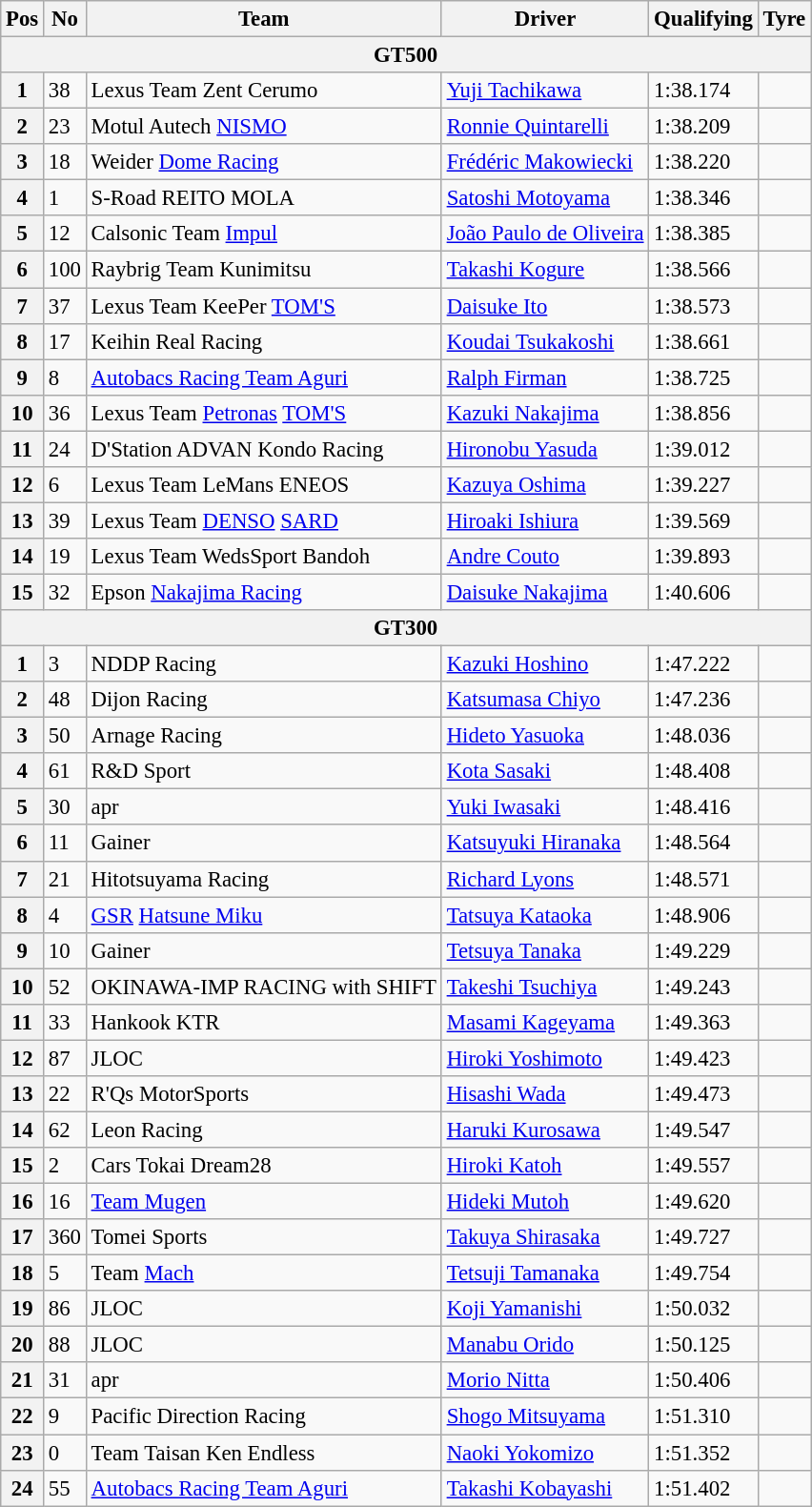<table class="wikitable" style="font-size: 95%;">
<tr>
<th>Pos</th>
<th>No</th>
<th>Team</th>
<th>Driver</th>
<th>Qualifying</th>
<th>Tyre</th>
</tr>
<tr>
<th colspan=8><strong>GT500</strong></th>
</tr>
<tr>
<th>1</th>
<td>38</td>
<td>Lexus Team Zent Cerumo</td>
<td> <a href='#'>Yuji Tachikawa</a></td>
<td>1:38.174</td>
<td></td>
</tr>
<tr>
<th>2</th>
<td>23</td>
<td>Motul Autech <a href='#'>NISMO</a></td>
<td> <a href='#'>Ronnie Quintarelli</a></td>
<td>1:38.209</td>
<td></td>
</tr>
<tr>
<th>3</th>
<td>18</td>
<td>Weider <a href='#'>Dome Racing</a></td>
<td> <a href='#'>Frédéric Makowiecki</a></td>
<td>1:38.220</td>
<td></td>
</tr>
<tr>
<th>4</th>
<td>1</td>
<td>S-Road REITO MOLA</td>
<td> <a href='#'>Satoshi Motoyama</a></td>
<td>1:38.346</td>
<td></td>
</tr>
<tr>
<th>5</th>
<td>12</td>
<td>Calsonic Team <a href='#'>Impul</a></td>
<td> <a href='#'>João Paulo de Oliveira</a></td>
<td>1:38.385</td>
<td></td>
</tr>
<tr>
<th>6</th>
<td>100</td>
<td>Raybrig Team Kunimitsu</td>
<td> <a href='#'>Takashi Kogure</a></td>
<td>1:38.566</td>
<td></td>
</tr>
<tr>
<th>7</th>
<td>37</td>
<td>Lexus Team KeePer <a href='#'>TOM'S</a></td>
<td> <a href='#'>Daisuke Ito</a></td>
<td>1:38.573</td>
<td></td>
</tr>
<tr>
<th>8</th>
<td>17</td>
<td>Keihin Real Racing</td>
<td> <a href='#'>Koudai Tsukakoshi</a></td>
<td>1:38.661</td>
<td></td>
</tr>
<tr>
<th>9</th>
<td>8</td>
<td><a href='#'>Autobacs Racing Team Aguri</a></td>
<td> <a href='#'>Ralph Firman</a></td>
<td>1:38.725</td>
<td></td>
</tr>
<tr>
<th>10</th>
<td>36</td>
<td>Lexus Team <a href='#'>Petronas</a> <a href='#'>TOM'S</a></td>
<td> <a href='#'>Kazuki Nakajima</a></td>
<td>1:38.856</td>
<td></td>
</tr>
<tr>
<th>11</th>
<td>24</td>
<td>D'Station ADVAN Kondo Racing</td>
<td> <a href='#'>Hironobu Yasuda</a></td>
<td>1:39.012</td>
<td></td>
</tr>
<tr>
<th>12</th>
<td>6</td>
<td>Lexus Team LeMans ENEOS</td>
<td> <a href='#'>Kazuya Oshima</a></td>
<td>1:39.227</td>
<td></td>
</tr>
<tr>
<th>13</th>
<td>39</td>
<td>Lexus Team <a href='#'>DENSO</a> <a href='#'>SARD</a></td>
<td> <a href='#'>Hiroaki Ishiura</a></td>
<td>1:39.569</td>
<td></td>
</tr>
<tr>
<th>14</th>
<td>19</td>
<td>Lexus Team WedsSport Bandoh</td>
<td> <a href='#'>Andre Couto</a></td>
<td>1:39.893</td>
<td></td>
</tr>
<tr>
<th>15</th>
<td>32</td>
<td>Epson <a href='#'>Nakajima Racing</a></td>
<td> <a href='#'>Daisuke Nakajima</a></td>
<td>1:40.606</td>
<td></td>
</tr>
<tr>
<th colspan=8><strong>GT300</strong></th>
</tr>
<tr>
<th>1</th>
<td>3</td>
<td>NDDP Racing</td>
<td> <a href='#'>Kazuki Hoshino</a></td>
<td>1:47.222</td>
<td></td>
</tr>
<tr>
<th>2</th>
<td>48</td>
<td>Dijon Racing</td>
<td> <a href='#'>Katsumasa Chiyo</a></td>
<td>1:47.236</td>
<td></td>
</tr>
<tr>
<th>3</th>
<td>50</td>
<td>Arnage Racing</td>
<td> <a href='#'>Hideto Yasuoka</a></td>
<td>1:48.036</td>
<td></td>
</tr>
<tr>
<th>4</th>
<td>61</td>
<td>R&D Sport</td>
<td> <a href='#'>Kota Sasaki</a></td>
<td>1:48.408</td>
<td></td>
</tr>
<tr>
<th>5</th>
<td>30</td>
<td>apr</td>
<td> <a href='#'>Yuki Iwasaki</a></td>
<td>1:48.416</td>
<td></td>
</tr>
<tr>
<th>6</th>
<td>11</td>
<td>Gainer</td>
<td> <a href='#'>Katsuyuki Hiranaka</a></td>
<td>1:48.564</td>
<td></td>
</tr>
<tr>
<th>7</th>
<td>21</td>
<td>Hitotsuyama Racing</td>
<td> <a href='#'>Richard Lyons</a></td>
<td>1:48.571</td>
<td></td>
</tr>
<tr>
<th>8</th>
<td>4</td>
<td><a href='#'>GSR</a> <a href='#'>Hatsune Miku</a></td>
<td> <a href='#'>Tatsuya Kataoka</a></td>
<td>1:48.906</td>
<td></td>
</tr>
<tr>
<th>9</th>
<td>10</td>
<td>Gainer</td>
<td> <a href='#'>Tetsuya Tanaka</a></td>
<td>1:49.229</td>
<td></td>
</tr>
<tr>
<th>10</th>
<td>52</td>
<td>OKINAWA-IMP RACING with SHIFT</td>
<td> <a href='#'>Takeshi Tsuchiya</a></td>
<td>1:49.243</td>
<td></td>
</tr>
<tr>
<th>11</th>
<td>33</td>
<td>Hankook KTR</td>
<td> <a href='#'>Masami Kageyama</a></td>
<td>1:49.363</td>
<td></td>
</tr>
<tr>
<th>12</th>
<td>87</td>
<td>JLOC</td>
<td> <a href='#'>Hiroki Yoshimoto</a></td>
<td>1:49.423</td>
<td></td>
</tr>
<tr>
<th>13</th>
<td>22</td>
<td>R'Qs MotorSports</td>
<td> <a href='#'>Hisashi Wada</a></td>
<td>1:49.473</td>
<td></td>
</tr>
<tr>
<th>14</th>
<td>62</td>
<td>Leon Racing</td>
<td> <a href='#'>Haruki Kurosawa</a></td>
<td>1:49.547</td>
<td></td>
</tr>
<tr>
<th>15</th>
<td>2</td>
<td>Cars Tokai Dream28</td>
<td> <a href='#'>Hiroki Katoh</a></td>
<td>1:49.557</td>
<td></td>
</tr>
<tr>
<th>16</th>
<td>16</td>
<td><a href='#'>Team Mugen</a></td>
<td> <a href='#'>Hideki Mutoh</a></td>
<td>1:49.620</td>
<td></td>
</tr>
<tr>
<th>17</th>
<td>360</td>
<td>Tomei Sports</td>
<td> <a href='#'>Takuya Shirasaka</a></td>
<td>1:49.727</td>
<td></td>
</tr>
<tr>
<th>18</th>
<td>5</td>
<td>Team <a href='#'>Mach</a></td>
<td> <a href='#'>Tetsuji Tamanaka</a></td>
<td>1:49.754</td>
<td></td>
</tr>
<tr>
<th>19</th>
<td>86</td>
<td>JLOC</td>
<td> <a href='#'>Koji Yamanishi</a></td>
<td>1:50.032</td>
<td></td>
</tr>
<tr>
<th>20</th>
<td>88</td>
<td>JLOC</td>
<td> <a href='#'>Manabu Orido</a></td>
<td>1:50.125</td>
<td></td>
</tr>
<tr>
<th>21</th>
<td>31</td>
<td>apr</td>
<td> <a href='#'>Morio Nitta</a></td>
<td>1:50.406</td>
<td></td>
</tr>
<tr>
<th>22</th>
<td>9</td>
<td>Pacific Direction Racing</td>
<td> <a href='#'>Shogo Mitsuyama</a></td>
<td>1:51.310</td>
<td></td>
</tr>
<tr>
<th>23</th>
<td>0</td>
<td>Team Taisan Ken Endless</td>
<td> <a href='#'>Naoki Yokomizo</a></td>
<td>1:51.352</td>
<td></td>
</tr>
<tr>
<th>24</th>
<td>55</td>
<td><a href='#'>Autobacs Racing Team Aguri</a></td>
<td> <a href='#'>Takashi Kobayashi</a></td>
<td>1:51.402</td>
<td></td>
</tr>
</table>
